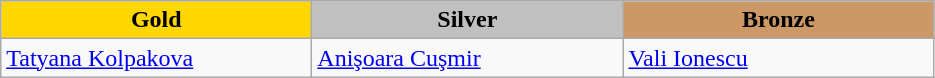<table class="wikitable" style="text-align:left">
<tr align="center">
<td width=200 bgcolor=gold><strong>Gold</strong></td>
<td width=200 bgcolor=silver><strong>Silver</strong></td>
<td width=200 bgcolor=CC9966><strong>Bronze</strong></td>
</tr>
<tr>
<td><a href='#'>Tatyana Kolpakova</a><br><em></em></td>
<td><a href='#'>Anişoara Cuşmir</a><br><em></em></td>
<td><a href='#'>Vali Ionescu</a><br><em></em></td>
</tr>
</table>
